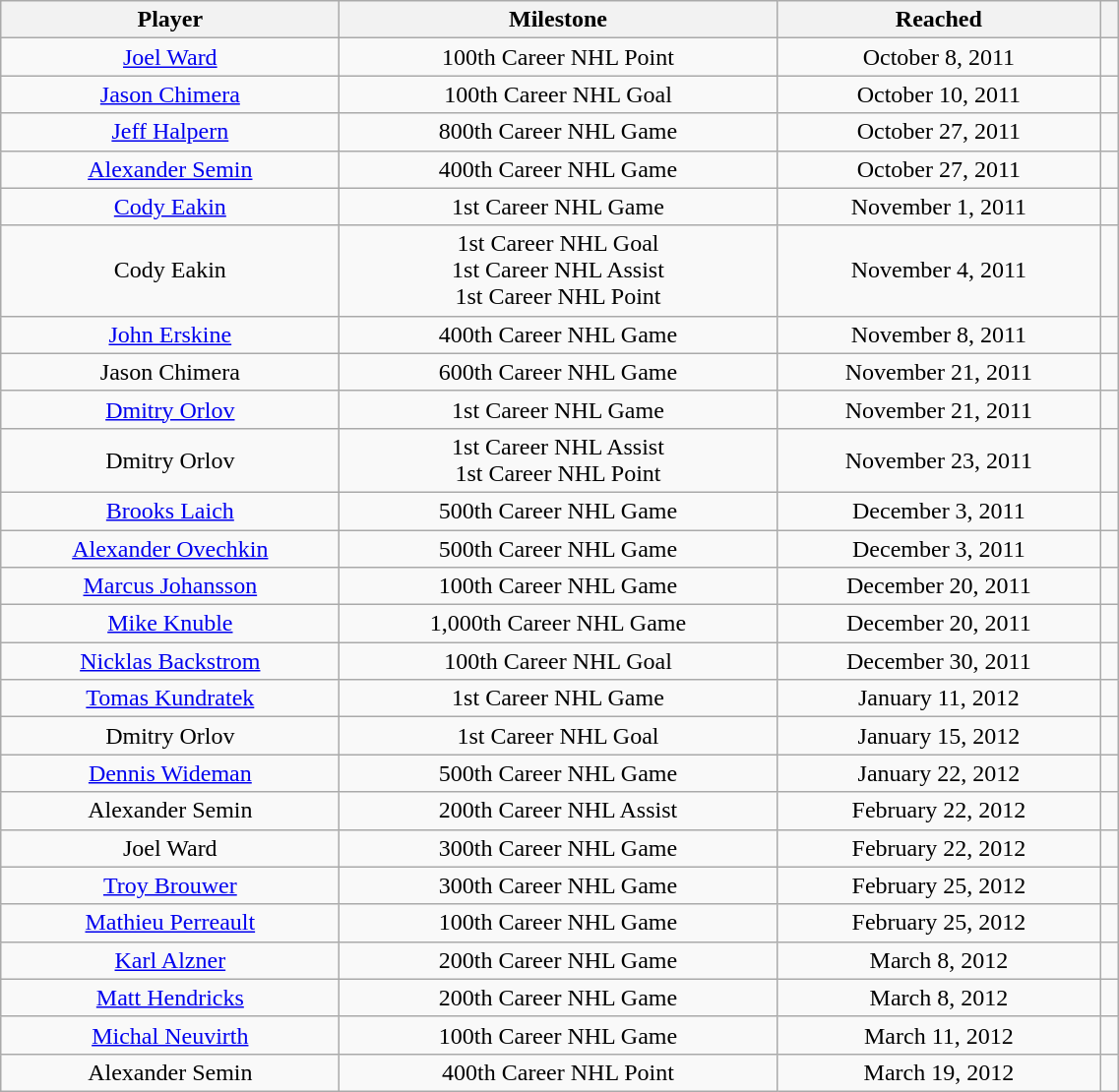<table class="wikitable"  style="width:60%; text-align:center;">
<tr>
<th>Player</th>
<th>Milestone</th>
<th>Reached</th>
<th></th>
</tr>
<tr>
<td><a href='#'>Joel Ward</a></td>
<td>100th Career NHL Point</td>
<td>October 8, 2011</td>
<td></td>
</tr>
<tr>
<td><a href='#'>Jason Chimera</a></td>
<td>100th Career NHL Goal</td>
<td>October 10, 2011</td>
<td></td>
</tr>
<tr>
<td><a href='#'>Jeff Halpern</a></td>
<td>800th Career NHL Game</td>
<td>October 27, 2011</td>
<td></td>
</tr>
<tr>
<td><a href='#'>Alexander Semin</a></td>
<td>400th Career NHL Game</td>
<td>October 27, 2011</td>
<td></td>
</tr>
<tr>
<td><a href='#'>Cody Eakin</a></td>
<td>1st Career NHL Game</td>
<td>November 1, 2011</td>
<td></td>
</tr>
<tr>
<td>Cody Eakin</td>
<td>1st Career NHL Goal<br>1st Career NHL Assist<br>1st Career NHL Point</td>
<td>November 4, 2011</td>
<td></td>
</tr>
<tr>
<td><a href='#'>John Erskine</a></td>
<td>400th Career NHL Game</td>
<td>November 8, 2011</td>
<td></td>
</tr>
<tr>
<td>Jason Chimera</td>
<td>600th Career NHL Game</td>
<td>November 21, 2011</td>
<td></td>
</tr>
<tr>
<td><a href='#'>Dmitry Orlov</a></td>
<td>1st Career NHL Game</td>
<td>November 21, 2011</td>
<td></td>
</tr>
<tr>
<td>Dmitry Orlov</td>
<td>1st Career NHL Assist<br>1st Career NHL Point</td>
<td>November 23, 2011</td>
<td></td>
</tr>
<tr>
<td><a href='#'>Brooks Laich</a></td>
<td>500th Career NHL Game</td>
<td>December 3, 2011</td>
<td></td>
</tr>
<tr>
<td><a href='#'>Alexander Ovechkin</a></td>
<td>500th Career NHL Game</td>
<td>December 3, 2011</td>
<td></td>
</tr>
<tr>
<td><a href='#'>Marcus Johansson</a></td>
<td>100th Career NHL Game</td>
<td>December 20, 2011</td>
<td></td>
</tr>
<tr>
<td><a href='#'>Mike Knuble</a></td>
<td>1,000th Career NHL Game</td>
<td>December 20, 2011</td>
<td></td>
</tr>
<tr>
<td><a href='#'>Nicklas Backstrom</a></td>
<td>100th Career NHL Goal</td>
<td>December 30, 2011</td>
<td></td>
</tr>
<tr>
<td><a href='#'>Tomas Kundratek</a></td>
<td>1st Career NHL Game</td>
<td>January 11, 2012</td>
<td></td>
</tr>
<tr>
<td>Dmitry Orlov</td>
<td>1st Career NHL Goal</td>
<td>January 15, 2012</td>
<td></td>
</tr>
<tr>
<td><a href='#'>Dennis Wideman</a></td>
<td>500th Career NHL Game</td>
<td>January 22, 2012</td>
<td></td>
</tr>
<tr>
<td>Alexander Semin</td>
<td>200th Career NHL Assist</td>
<td>February 22, 2012</td>
<td></td>
</tr>
<tr>
<td>Joel Ward</td>
<td>300th Career NHL Game</td>
<td>February 22, 2012</td>
<td></td>
</tr>
<tr>
<td><a href='#'>Troy Brouwer</a></td>
<td>300th Career NHL Game</td>
<td>February 25, 2012</td>
<td></td>
</tr>
<tr>
<td><a href='#'>Mathieu Perreault</a></td>
<td>100th Career NHL Game</td>
<td>February 25, 2012</td>
<td></td>
</tr>
<tr>
<td><a href='#'>Karl Alzner</a></td>
<td>200th Career NHL Game</td>
<td>March 8, 2012</td>
<td></td>
</tr>
<tr>
<td><a href='#'>Matt Hendricks</a></td>
<td>200th Career NHL Game</td>
<td>March 8, 2012</td>
<td></td>
</tr>
<tr>
<td><a href='#'>Michal Neuvirth</a></td>
<td>100th Career NHL Game</td>
<td>March 11, 2012</td>
<td></td>
</tr>
<tr>
<td>Alexander Semin</td>
<td>400th Career NHL Point</td>
<td>March 19, 2012</td>
<td></td>
</tr>
</table>
